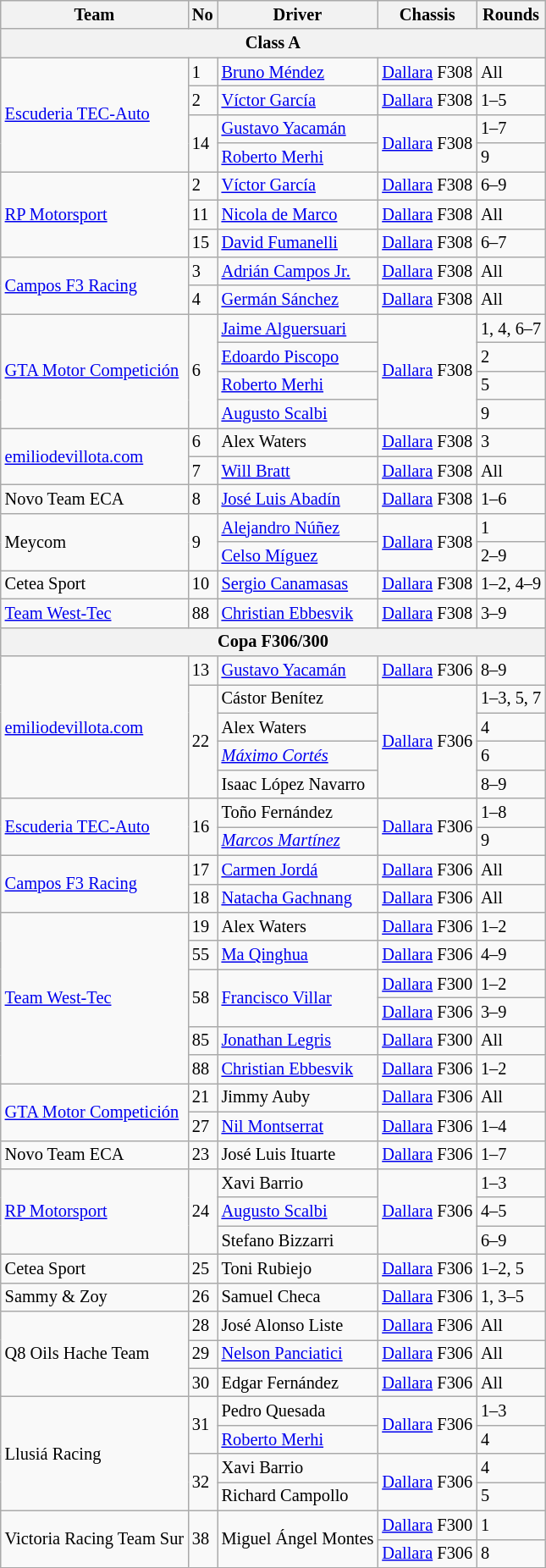<table class="wikitable" style="font-size: 85%;">
<tr>
<th>Team</th>
<th>No</th>
<th>Driver</th>
<th>Chassis</th>
<th>Rounds</th>
</tr>
<tr>
<th colspan=5>Class A</th>
</tr>
<tr>
<td rowspan=4> <a href='#'>Escuderia TEC-Auto</a></td>
<td>1</td>
<td> <a href='#'>Bruno Méndez</a></td>
<td nowrap><a href='#'>Dallara</a> F308</td>
<td>All</td>
</tr>
<tr>
<td>2</td>
<td> <a href='#'>Víctor García</a></td>
<td><a href='#'>Dallara</a> F308</td>
<td>1–5</td>
</tr>
<tr>
<td rowspan=2>14</td>
<td> <a href='#'>Gustavo Yacamán</a></td>
<td rowspan=2><a href='#'>Dallara</a> F308</td>
<td>1–7</td>
</tr>
<tr>
<td> <a href='#'>Roberto Merhi</a></td>
<td>9</td>
</tr>
<tr>
<td rowspan=3> <a href='#'>RP Motorsport</a></td>
<td>2</td>
<td> <a href='#'>Víctor García</a></td>
<td><a href='#'>Dallara</a> F308</td>
<td>6–9</td>
</tr>
<tr>
<td>11</td>
<td> <a href='#'>Nicola de Marco</a></td>
<td><a href='#'>Dallara</a> F308</td>
<td>All</td>
</tr>
<tr>
<td>15</td>
<td> <a href='#'>David Fumanelli</a></td>
<td><a href='#'>Dallara</a> F308</td>
<td>6–7</td>
</tr>
<tr>
<td rowspan=2>  <a href='#'>Campos F3 Racing</a></td>
<td>3</td>
<td> <a href='#'>Adrián Campos Jr.</a></td>
<td><a href='#'>Dallara</a> F308</td>
<td>All</td>
</tr>
<tr>
<td>4</td>
<td> <a href='#'>Germán Sánchez</a></td>
<td><a href='#'>Dallara</a> F308</td>
<td>All</td>
</tr>
<tr>
<td rowspan=4> <a href='#'>GTA Motor Competición</a></td>
<td rowspan=4>6</td>
<td> <a href='#'>Jaime Alguersuari</a></td>
<td rowspan=4><a href='#'>Dallara</a> F308</td>
<td>1, 4, 6–7</td>
</tr>
<tr>
<td> <a href='#'>Edoardo Piscopo</a></td>
<td>2</td>
</tr>
<tr>
<td> <a href='#'>Roberto Merhi</a></td>
<td>5</td>
</tr>
<tr>
<td> <a href='#'>Augusto Scalbi</a></td>
<td>9</td>
</tr>
<tr>
<td rowspan=2> <a href='#'>emiliodevillota.com</a></td>
<td>6</td>
<td> Alex Waters</td>
<td><a href='#'>Dallara</a> F308</td>
<td>3</td>
</tr>
<tr>
<td>7</td>
<td> <a href='#'>Will Bratt</a></td>
<td><a href='#'>Dallara</a> F308</td>
<td>All</td>
</tr>
<tr>
<td> Novo Team ECA</td>
<td>8</td>
<td> <a href='#'>José Luis Abadín</a></td>
<td><a href='#'>Dallara</a> F308</td>
<td>1–6</td>
</tr>
<tr>
<td rowspan=2> Meycom</td>
<td rowspan=2>9</td>
<td> <a href='#'>Alejandro Núñez</a></td>
<td rowspan=2><a href='#'>Dallara</a> F308</td>
<td>1</td>
</tr>
<tr>
<td> <a href='#'>Celso Míguez</a></td>
<td>2–9</td>
</tr>
<tr>
<td> Cetea Sport</td>
<td>10</td>
<td> <a href='#'>Sergio Canamasas</a></td>
<td><a href='#'>Dallara</a> F308</td>
<td>1–2, 4–9</td>
</tr>
<tr>
<td> <a href='#'>Team West-Tec</a></td>
<td>88</td>
<td> <a href='#'>Christian Ebbesvik</a></td>
<td><a href='#'>Dallara</a> F308</td>
<td>3–9</td>
</tr>
<tr>
<th colspan=5>Copa F306/300</th>
</tr>
<tr>
<td rowspan=5> <a href='#'>emiliodevillota.com</a></td>
<td>13</td>
<td> <a href='#'>Gustavo Yacamán</a></td>
<td><a href='#'>Dallara</a> F306</td>
<td>8–9</td>
</tr>
<tr>
<td rowspan=4>22</td>
<td> Cástor Benítez</td>
<td rowspan=4><a href='#'>Dallara</a> F306</td>
<td>1–3, 5, 7</td>
</tr>
<tr>
<td> Alex Waters</td>
<td>4</td>
</tr>
<tr>
<td><em> <a href='#'>Máximo Cortés</a></em></td>
<td>6</td>
</tr>
<tr>
<td> Isaac López Navarro</td>
<td>8–9</td>
</tr>
<tr>
<td rowspan=2> <a href='#'>Escuderia TEC-Auto</a></td>
<td rowspan=2>16</td>
<td> Toño Fernández</td>
<td rowspan=2><a href='#'>Dallara</a> F306</td>
<td>1–8</td>
</tr>
<tr>
<td><em> <a href='#'>Marcos Martínez</a></em></td>
<td>9</td>
</tr>
<tr>
<td rowspan=2>  <a href='#'>Campos F3 Racing</a></td>
<td>17</td>
<td> <a href='#'>Carmen Jordá</a></td>
<td><a href='#'>Dallara</a> F306</td>
<td>All</td>
</tr>
<tr>
<td>18</td>
<td> <a href='#'>Natacha Gachnang</a></td>
<td><a href='#'>Dallara</a> F306</td>
<td>All</td>
</tr>
<tr>
<td rowspan=6> <a href='#'>Team West-Tec</a></td>
<td>19</td>
<td> Alex Waters</td>
<td><a href='#'>Dallara</a> F306</td>
<td>1–2</td>
</tr>
<tr>
<td>55</td>
<td> <a href='#'>Ma Qinghua</a></td>
<td><a href='#'>Dallara</a> F306</td>
<td>4–9</td>
</tr>
<tr>
<td rowspan=2>58</td>
<td rowspan=2> <a href='#'>Francisco Villar</a></td>
<td><a href='#'>Dallara</a> F300</td>
<td>1–2</td>
</tr>
<tr>
<td><a href='#'>Dallara</a> F306</td>
<td>3–9</td>
</tr>
<tr>
<td>85</td>
<td> <a href='#'>Jonathan Legris</a></td>
<td><a href='#'>Dallara</a> F300</td>
<td>All</td>
</tr>
<tr>
<td>88</td>
<td> <a href='#'>Christian Ebbesvik</a></td>
<td><a href='#'>Dallara</a> F306</td>
<td>1–2</td>
</tr>
<tr>
<td rowspan=2> <a href='#'>GTA Motor Competición</a></td>
<td>21</td>
<td> Jimmy Auby</td>
<td><a href='#'>Dallara</a> F306</td>
<td>All</td>
</tr>
<tr>
<td>27</td>
<td> <a href='#'>Nil Montserrat</a></td>
<td><a href='#'>Dallara</a> F306</td>
<td>1–4</td>
</tr>
<tr>
<td> Novo Team ECA</td>
<td>23</td>
<td> José Luis Ituarte</td>
<td><a href='#'>Dallara</a> F306</td>
<td>1–7</td>
</tr>
<tr>
<td rowspan=3> <a href='#'>RP Motorsport</a></td>
<td rowspan=3>24</td>
<td> Xavi Barrio</td>
<td rowspan=3><a href='#'>Dallara</a> F306</td>
<td>1–3</td>
</tr>
<tr>
<td> <a href='#'>Augusto Scalbi</a></td>
<td>4–5</td>
</tr>
<tr>
<td> Stefano Bizzarri</td>
<td>6–9</td>
</tr>
<tr>
<td> Cetea Sport</td>
<td>25</td>
<td> Toni Rubiejo</td>
<td><a href='#'>Dallara</a> F306</td>
<td>1–2, 5</td>
</tr>
<tr>
<td> Sammy & Zoy</td>
<td>26</td>
<td> Samuel Checa</td>
<td><a href='#'>Dallara</a> F306</td>
<td>1, 3–5</td>
</tr>
<tr>
<td rowspan=3> Q8 Oils Hache Team</td>
<td>28</td>
<td> José Alonso Liste</td>
<td><a href='#'>Dallara</a> F306</td>
<td>All</td>
</tr>
<tr>
<td>29</td>
<td> <a href='#'>Nelson Panciatici</a></td>
<td><a href='#'>Dallara</a> F306</td>
<td>All</td>
</tr>
<tr>
<td>30</td>
<td> Edgar Fernández</td>
<td><a href='#'>Dallara</a> F306</td>
<td>All</td>
</tr>
<tr>
<td rowspan=4> Llusiá Racing</td>
<td rowspan=2>31</td>
<td> Pedro Quesada</td>
<td rowspan=2><a href='#'>Dallara</a> F306</td>
<td>1–3</td>
</tr>
<tr>
<td> <a href='#'>Roberto Merhi</a></td>
<td>4</td>
</tr>
<tr>
<td rowspan=2>32</td>
<td> Xavi Barrio</td>
<td rowspan=2><a href='#'>Dallara</a> F306</td>
<td>4</td>
</tr>
<tr>
<td> Richard Campollo</td>
<td>5</td>
</tr>
<tr>
<td rowspan=2 nowrap> Victoria Racing Team Sur</td>
<td rowspan=2>38</td>
<td rowspan=2 nowrap> Miguel Ángel Montes</td>
<td><a href='#'>Dallara</a> F300</td>
<td>1</td>
</tr>
<tr>
<td><a href='#'>Dallara</a> F306</td>
<td>8</td>
</tr>
</table>
